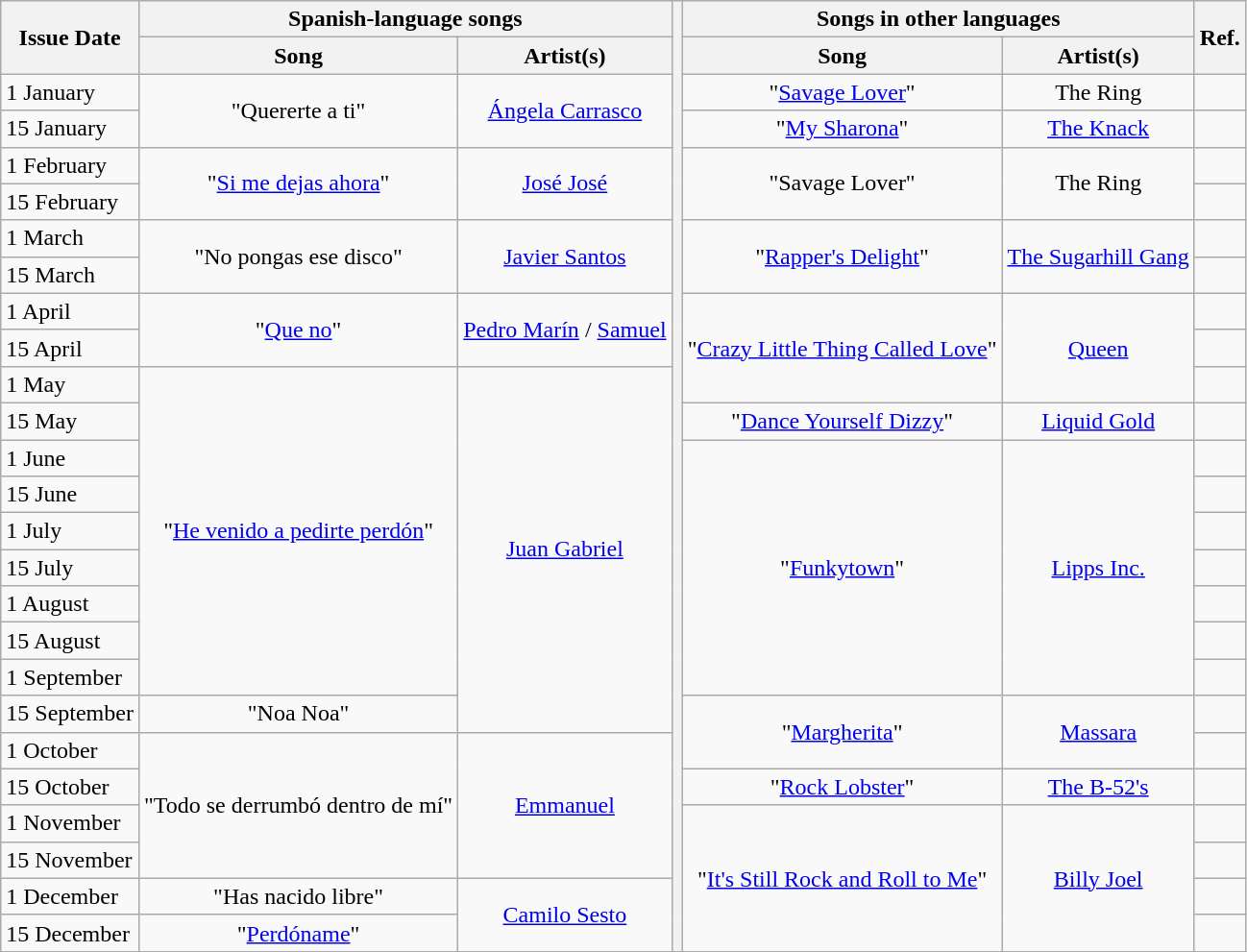<table class="wikitable">
<tr>
<th style="text-align: center;" rowspan="2">Issue Date</th>
<th style="text-align: center;" colspan="2">Spanish-language songs</th>
<th style="text-align: center;" colspan="1" rowspan="26"></th>
<th style="text-align: center;" colspan="2">Songs in other languages</th>
<th style="text-align: center;" rowspan="2">Ref.</th>
</tr>
<tr>
<th>Song</th>
<th>Artist(s)</th>
<th>Song</th>
<th>Artist(s)</th>
</tr>
<tr>
<td>1 January</td>
<td align="center" rowspan="2">"Quererte a ti"</td>
<td align="center" rowspan="2"><a href='#'>Ángela Carrasco</a></td>
<td align="center" rowspan="1">"<a href='#'>Savage Lover</a>"</td>
<td align="center" rowspan="1">The Ring</td>
<td align="center" rowspan="1"></td>
</tr>
<tr>
<td>15 January</td>
<td align="center" rowspan="1">"<a href='#'>My Sharona</a>"</td>
<td align="center" rowspan="1"><a href='#'>The Knack</a></td>
<td align="center" rowspan="1"></td>
</tr>
<tr>
<td>1 February</td>
<td align="center" rowspan="2">"<a href='#'>Si me dejas ahora</a>"</td>
<td align="center" rowspan="2"><a href='#'>José José</a></td>
<td align="center" rowspan="2">"Savage Lover"</td>
<td align="center" rowspan="2">The Ring</td>
<td align="center" rowspan="1"></td>
</tr>
<tr>
<td>15 February</td>
<td align="center" rowspan="1"></td>
</tr>
<tr>
<td>1 March</td>
<td align="center" rowspan="2">"No pongas ese disco"</td>
<td align="center" rowspan="2"><a href='#'>Javier Santos</a></td>
<td align="center" rowspan="2">"<a href='#'>Rapper's Delight</a>"</td>
<td align="center" rowspan="2"><a href='#'>The Sugarhill Gang</a></td>
<td align="center" rowspan="1"></td>
</tr>
<tr>
<td>15 March</td>
<td align="center"></td>
</tr>
<tr>
<td>1 April</td>
<td align="center" rowspan="2">"<a href='#'>Que no</a>"</td>
<td align="center" rowspan="2"><a href='#'>Pedro Marín</a> / <a href='#'>Samuel</a></td>
<td align="center" rowspan="3">"<a href='#'>Crazy Little Thing Called Love</a>"</td>
<td align="center" rowspan="3"><a href='#'>Queen</a></td>
<td align="center"></td>
</tr>
<tr>
<td>15 April</td>
<td align="center" rowspan="1"></td>
</tr>
<tr>
<td>1 May</td>
<td align="center" rowspan="9">"<a href='#'>He venido a pedirte perdón</a>"</td>
<td align="center" rowspan="10"><a href='#'>Juan Gabriel</a></td>
<td align="center" rowspan="1"></td>
</tr>
<tr>
<td>15 May</td>
<td align="center" rowspan="1">"<a href='#'>Dance Yourself Dizzy</a>"</td>
<td align="center" rowspan="1"><a href='#'>Liquid Gold</a></td>
<td align="center"></td>
</tr>
<tr>
<td>1 June</td>
<td align="center" rowspan="7">"<a href='#'>Funkytown</a>"</td>
<td align="center" rowspan="7"><a href='#'>Lipps Inc.</a></td>
<td align="center"></td>
</tr>
<tr>
<td>15 June</td>
<td align="center" rowspan="1"></td>
</tr>
<tr>
<td>1 July</td>
<td align="center" rowspan="1"></td>
</tr>
<tr>
<td>15 July</td>
<td align="center" rowspan="1"></td>
</tr>
<tr>
<td>1 August</td>
<td align="center"></td>
</tr>
<tr>
<td>15 August</td>
<td align="center"></td>
</tr>
<tr>
<td>1 September</td>
<td align="center"></td>
</tr>
<tr>
<td>15 September</td>
<td align="center" rowspan="1">"Noa Noa"</td>
<td align="center" rowspan="2">"<a href='#'>Margherita</a>"</td>
<td align="center" rowspan="2"><a href='#'>Massara</a></td>
<td align="center" rowspan="1"></td>
</tr>
<tr>
<td>1 October</td>
<td align="center" rowspan="4">"Todo se derrumbó dentro de mí"</td>
<td align="center" rowspan="4"><a href='#'>Emmanuel</a></td>
<td align="center" rowspan="1"></td>
</tr>
<tr>
<td>15 October</td>
<td align="center" rowspan="1">"<a href='#'>Rock Lobster</a>"</td>
<td align="center" rowspan="1"><a href='#'>The B-52's</a></td>
<td align="center" rowspan="1"></td>
</tr>
<tr>
<td>1 November</td>
<td align="center" rowspan="4">"<a href='#'>It's Still Rock and Roll to Me</a>"</td>
<td align="center" rowspan="4"><a href='#'>Billy Joel</a></td>
<td align="center" rowspan="1"></td>
</tr>
<tr>
<td>15 November</td>
<td align="center" rowspan="1"></td>
</tr>
<tr>
<td>1 December</td>
<td align="center" rowspan="1">"Has nacido libre"</td>
<td align="center" rowspan="2"><a href='#'>Camilo Sesto</a></td>
<td align="center"></td>
</tr>
<tr>
<td>15 December</td>
<td align="center" rowspan="1">"<a href='#'>Perdóname</a>"</td>
<td align="center"></td>
</tr>
<tr>
</tr>
</table>
